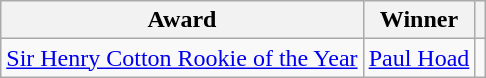<table class="wikitable">
<tr>
<th>Award</th>
<th>Winner</th>
<th></th>
</tr>
<tr>
<td><a href='#'>Sir Henry Cotton Rookie of the Year</a></td>
<td> <a href='#'>Paul Hoad</a></td>
<td></td>
</tr>
</table>
